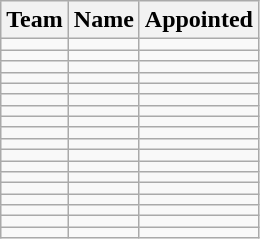<table class="wikitable sortable">
<tr>
<th scope="col" rowspan=2>Team</th>
<th scope="col" rowspan=2>Name</th>
<th scope="col" rowspan=2>Appointed</th>
</tr>
<tr class="unsortable">
</tr>
<tr>
<td></td>
<td></td>
<td></td>
</tr>
<tr>
<td></td>
<td></td>
<td></td>
</tr>
<tr>
<td></td>
<td></td>
<td></td>
</tr>
<tr>
<td></td>
<td></td>
<td></td>
</tr>
<tr>
<td></td>
<td></td>
<td></td>
</tr>
<tr>
<td></td>
<td></td>
<td></td>
</tr>
<tr>
<td></td>
<td></td>
<td></td>
</tr>
<tr>
<td></td>
<td></td>
<td></td>
</tr>
<tr>
<td></td>
<td></td>
<td></td>
</tr>
<tr>
<td></td>
<td></td>
<td></td>
</tr>
<tr>
<td></td>
<td></td>
<td></td>
</tr>
<tr>
<td></td>
<td></td>
<td></td>
</tr>
<tr>
<td></td>
<td></td>
<td></td>
</tr>
<tr>
<td></td>
<td></td>
<td></td>
</tr>
<tr>
<td></td>
<td></td>
<td></td>
</tr>
<tr>
<td></td>
<td></td>
<td></td>
</tr>
<tr>
<td></td>
<td></td>
<td></td>
</tr>
<tr>
<td></td>
<td></td>
<td></td>
</tr>
</table>
